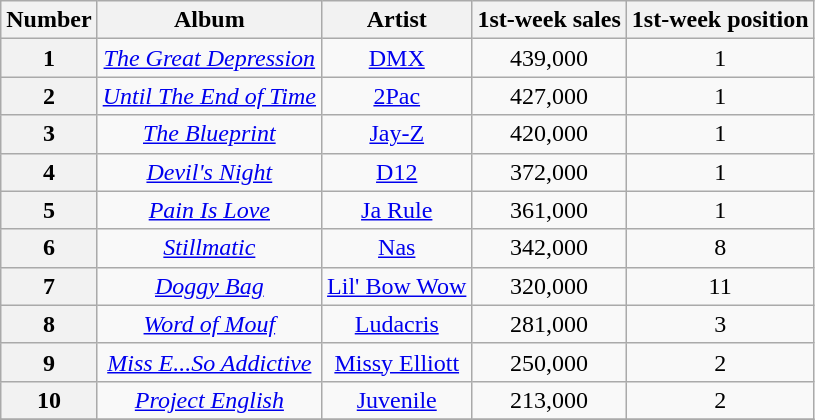<table class="wikitable sortable" style="text-align:center;">
<tr>
<th scope="col">Number</th>
<th scope="col">Album</th>
<th scope="col">Artist</th>
<th scope="col">1st-week sales</th>
<th scope="col">1st-week position</th>
</tr>
<tr>
<th scope="row">1</th>
<td><em><a href='#'>The Great Depression</a></em></td>
<td><a href='#'>DMX</a></td>
<td>439,000</td>
<td>1</td>
</tr>
<tr>
<th scope="row">2</th>
<td><em><a href='#'>Until The End of Time</a></em></td>
<td><a href='#'>2Pac</a></td>
<td>427,000</td>
<td>1</td>
</tr>
<tr>
<th scope="row">3</th>
<td><em><a href='#'>The Blueprint</a></em></td>
<td><a href='#'>Jay-Z</a></td>
<td>420,000</td>
<td>1</td>
</tr>
<tr>
<th scope="row">4</th>
<td><em><a href='#'>Devil's Night</a></em></td>
<td><a href='#'>D12</a></td>
<td>372,000</td>
<td>1</td>
</tr>
<tr>
<th scope="row">5</th>
<td><em><a href='#'>Pain Is Love</a></em></td>
<td><a href='#'>Ja Rule</a></td>
<td>361,000</td>
<td>1</td>
</tr>
<tr>
<th scope="row">6</th>
<td><em><a href='#'>Stillmatic</a></em></td>
<td><a href='#'>Nas</a></td>
<td>342,000</td>
<td>8</td>
</tr>
<tr>
<th scope="row">7</th>
<td><em><a href='#'>Doggy Bag</a></em></td>
<td><a href='#'>Lil' Bow Wow</a></td>
<td>320,000</td>
<td>11</td>
</tr>
<tr>
<th scope="row">8</th>
<td><em><a href='#'>Word of Mouf</a></em></td>
<td><a href='#'>Ludacris</a></td>
<td>281,000</td>
<td>3</td>
</tr>
<tr>
<th scope="row">9</th>
<td><em><a href='#'>Miss E...So Addictive</a></em></td>
<td><a href='#'>Missy Elliott</a></td>
<td>250,000</td>
<td>2</td>
</tr>
<tr>
<th scope="row">10</th>
<td><em><a href='#'>Project English</a></em></td>
<td><a href='#'>Juvenile</a></td>
<td>213,000</td>
<td>2</td>
</tr>
<tr>
</tr>
</table>
